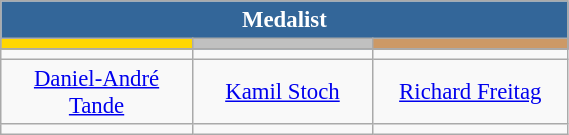<table class="wikitable" style="font-size:95%; text-align:center; border:grey solid 1px; border-collapse:collapse;" width="30%">
<tr style="background-color:#369; color:white;">
<td colspan="7"><strong>Medalist</strong></td>
</tr>
<tr style="background-color:#4180be; color:white;">
<td width="5%" bgcolor=gold></td>
<td width="5%" bgcolor=silver></td>
<td width="5%" bgcolor=cc9966></td>
</tr>
<tr style="background-color:#8CB2D8; color:white;">
</tr>
<tr>
</tr>
<tr>
<td></td>
<td></td>
<td></td>
</tr>
<tr>
<td><a href='#'>Daniel-André Tande</a></td>
<td><a href='#'>Kamil Stoch</a></td>
<td><a href='#'>Richard Freitag</a></td>
</tr>
<tr>
<td></td>
<td></td>
<td></td>
</tr>
</table>
